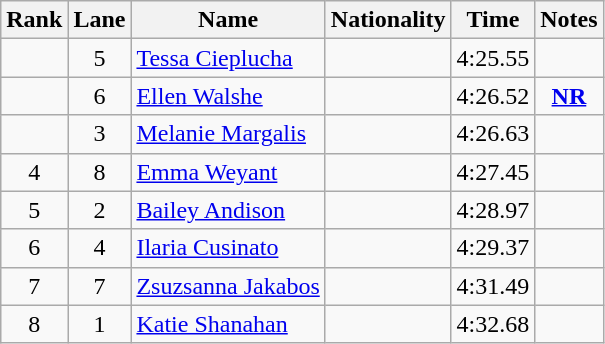<table class="wikitable sortable" style="text-align:center">
<tr>
<th>Rank</th>
<th>Lane</th>
<th>Name</th>
<th>Nationality</th>
<th>Time</th>
<th>Notes</th>
</tr>
<tr>
<td></td>
<td>5</td>
<td align=left><a href='#'>Tessa Cieplucha</a></td>
<td align=left></td>
<td>4:25.55</td>
<td></td>
</tr>
<tr>
<td></td>
<td>6</td>
<td align=left><a href='#'>Ellen Walshe</a></td>
<td align=left></td>
<td>4:26.52</td>
<td><strong><a href='#'>NR</a></strong></td>
</tr>
<tr>
<td></td>
<td>3</td>
<td align=left><a href='#'>Melanie Margalis</a></td>
<td align=left></td>
<td>4:26.63</td>
<td></td>
</tr>
<tr>
<td>4</td>
<td>8</td>
<td align=left><a href='#'>Emma Weyant</a></td>
<td align=left></td>
<td>4:27.45</td>
<td></td>
</tr>
<tr>
<td>5</td>
<td>2</td>
<td align=left><a href='#'>Bailey Andison</a></td>
<td align=left></td>
<td>4:28.97</td>
<td></td>
</tr>
<tr>
<td>6</td>
<td>4</td>
<td align=left><a href='#'>Ilaria Cusinato</a></td>
<td align=left></td>
<td>4:29.37</td>
<td></td>
</tr>
<tr>
<td>7</td>
<td>7</td>
<td align=left><a href='#'>Zsuzsanna Jakabos</a></td>
<td align=left></td>
<td>4:31.49</td>
<td></td>
</tr>
<tr>
<td>8</td>
<td>1</td>
<td align=left><a href='#'>Katie Shanahan</a></td>
<td align=left></td>
<td>4:32.68</td>
<td></td>
</tr>
</table>
